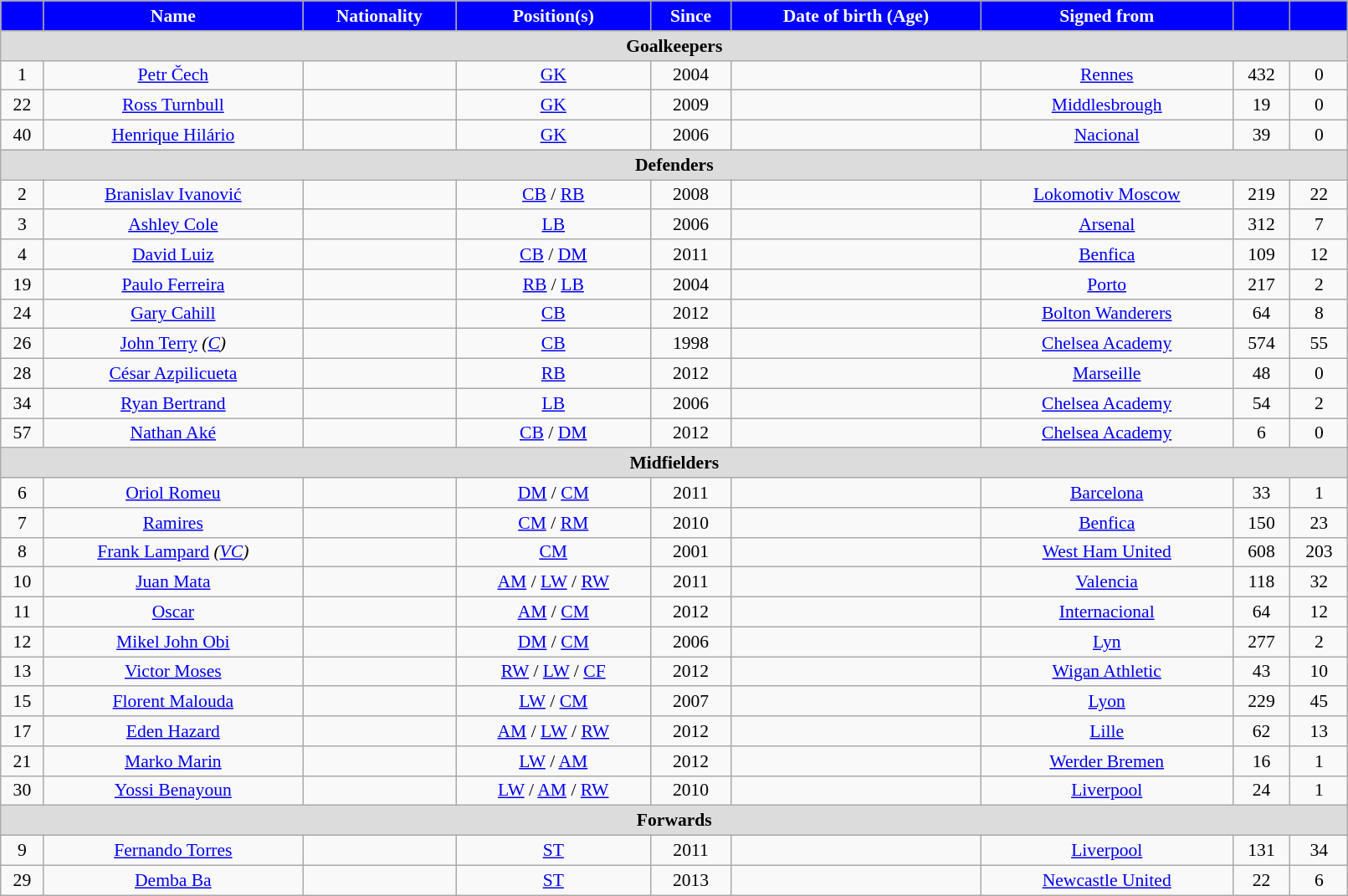<table class="wikitable sortable" style="text-align:center; font-size:90%; width:85%;">
<tr>
<th style="background:#00f; color:white; text-align:center;"></th>
<th style="background:#00f; color:white; text-align:center;">Name</th>
<th style="background:#00f; color:white; text-align:center;">Nationality</th>
<th style="background:#00f; color:white; text-align:center;">Position(s)</th>
<th style="background:#00f; color:white; text-align:center;">Since</th>
<th style="background:#00f; color:white; text-align:center;">Date of birth (Age)</th>
<th style="background:#00f; color:white; text-align:center;">Signed from</th>
<th style="background:#00f; color:white; text-align:center;"></th>
<th style="background:#00f; color:white; text-align:center;"></th>
</tr>
<tr>
<th colspan="9" style="background:#dcdcdc; text-align:center;">Goalkeepers</th>
</tr>
<tr>
<td>1</td>
<td><a href='#'>Petr Čech</a></td>
<td></td>
<td><a href='#'>GK</a></td>
<td>2004</td>
<td></td>
<td> <a href='#'>Rennes</a></td>
<td>432</td>
<td>0</td>
</tr>
<tr>
<td>22</td>
<td><a href='#'>Ross Turnbull</a></td>
<td></td>
<td><a href='#'>GK</a></td>
<td>2009</td>
<td></td>
<td> <a href='#'>Middlesbrough</a></td>
<td>19</td>
<td>0</td>
</tr>
<tr>
<td>40</td>
<td><a href='#'>Henrique Hilário</a></td>
<td></td>
<td><a href='#'>GK</a></td>
<td>2006</td>
<td></td>
<td> <a href='#'>Nacional</a></td>
<td>39</td>
<td>0</td>
</tr>
<tr>
<th colspan="9" style="background:#dcdcdc; text-align:center;">Defenders</th>
</tr>
<tr>
<td>2</td>
<td><a href='#'>Branislav Ivanović</a></td>
<td></td>
<td><a href='#'>CB</a> / <a href='#'>RB</a></td>
<td>2008</td>
<td></td>
<td> <a href='#'>Lokomotiv Moscow</a></td>
<td>219</td>
<td>22</td>
</tr>
<tr>
<td>3</td>
<td><a href='#'>Ashley Cole</a></td>
<td></td>
<td><a href='#'>LB</a></td>
<td>2006</td>
<td></td>
<td> <a href='#'>Arsenal</a></td>
<td>312</td>
<td>7</td>
</tr>
<tr>
<td>4</td>
<td><a href='#'>David Luiz</a></td>
<td></td>
<td><a href='#'>CB</a> / <a href='#'>DM</a></td>
<td>2011</td>
<td></td>
<td> <a href='#'>Benfica</a></td>
<td>109</td>
<td>12</td>
</tr>
<tr>
<td>19</td>
<td><a href='#'>Paulo Ferreira</a></td>
<td></td>
<td><a href='#'>RB</a> / <a href='#'>LB</a></td>
<td>2004</td>
<td></td>
<td> <a href='#'>Porto</a></td>
<td>217</td>
<td>2</td>
</tr>
<tr>
<td>24</td>
<td><a href='#'>Gary Cahill</a></td>
<td></td>
<td><a href='#'>CB</a></td>
<td>2012</td>
<td></td>
<td> <a href='#'>Bolton Wanderers</a></td>
<td>64</td>
<td>8</td>
</tr>
<tr>
<td>26</td>
<td><a href='#'>John Terry</a> <em>(<a href='#'>C</a>)</em></td>
<td></td>
<td><a href='#'>CB</a></td>
<td>1998</td>
<td></td>
<td> <a href='#'>Chelsea Academy</a></td>
<td>574</td>
<td>55</td>
</tr>
<tr>
<td>28</td>
<td><a href='#'>César Azpilicueta</a></td>
<td></td>
<td><a href='#'>RB</a></td>
<td>2012</td>
<td></td>
<td> <a href='#'>Marseille</a></td>
<td>48</td>
<td>0</td>
</tr>
<tr>
<td>34</td>
<td><a href='#'>Ryan Bertrand</a></td>
<td></td>
<td><a href='#'>LB</a></td>
<td>2006</td>
<td></td>
<td> <a href='#'>Chelsea Academy</a></td>
<td>54</td>
<td>2</td>
</tr>
<tr>
<td>57</td>
<td><a href='#'>Nathan Aké</a></td>
<td></td>
<td><a href='#'>CB</a> / <a href='#'>DM</a></td>
<td>2012</td>
<td></td>
<td> <a href='#'>Chelsea Academy</a></td>
<td>6</td>
<td>0</td>
</tr>
<tr>
<th colspan="9" style="background:#dcdcdc; text-align:center;">Midfielders</th>
</tr>
<tr>
<td>6</td>
<td><a href='#'>Oriol Romeu</a></td>
<td></td>
<td><a href='#'>DM</a> / <a href='#'>CM</a></td>
<td>2011</td>
<td></td>
<td> <a href='#'>Barcelona</a></td>
<td>33</td>
<td>1</td>
</tr>
<tr>
<td>7</td>
<td><a href='#'>Ramires</a></td>
<td></td>
<td><a href='#'>CM</a> / <a href='#'>RM</a></td>
<td>2010</td>
<td></td>
<td> <a href='#'>Benfica</a></td>
<td>150</td>
<td>23</td>
</tr>
<tr>
<td>8</td>
<td><a href='#'>Frank Lampard</a> <em>(<a href='#'>VC</a>)</em></td>
<td></td>
<td><a href='#'>CM</a></td>
<td>2001</td>
<td></td>
<td> <a href='#'>West Ham United</a></td>
<td>608</td>
<td>203</td>
</tr>
<tr>
<td>10</td>
<td><a href='#'>Juan Mata</a></td>
<td></td>
<td><a href='#'>AM</a> / <a href='#'>LW</a> / <a href='#'>RW</a></td>
<td>2011</td>
<td></td>
<td> <a href='#'>Valencia</a></td>
<td>118</td>
<td>32</td>
</tr>
<tr>
<td>11</td>
<td><a href='#'>Oscar</a></td>
<td></td>
<td><a href='#'>AM</a> / <a href='#'>CM</a></td>
<td>2012</td>
<td></td>
<td> <a href='#'>Internacional</a></td>
<td>64</td>
<td>12</td>
</tr>
<tr>
<td>12</td>
<td><a href='#'>Mikel John Obi</a></td>
<td></td>
<td><a href='#'>DM</a> / <a href='#'>CM</a></td>
<td>2006</td>
<td></td>
<td> <a href='#'>Lyn</a></td>
<td>277</td>
<td>2</td>
</tr>
<tr>
<td>13</td>
<td><a href='#'>Victor Moses</a></td>
<td></td>
<td><a href='#'>RW</a> / <a href='#'>LW</a> / <a href='#'>CF</a></td>
<td>2012</td>
<td></td>
<td> <a href='#'>Wigan Athletic</a></td>
<td>43</td>
<td>10</td>
</tr>
<tr>
<td>15</td>
<td><a href='#'>Florent Malouda</a></td>
<td></td>
<td><a href='#'>LW</a> / <a href='#'>CM</a></td>
<td>2007</td>
<td></td>
<td> <a href='#'>Lyon</a></td>
<td>229</td>
<td>45</td>
</tr>
<tr>
<td>17</td>
<td><a href='#'>Eden Hazard</a></td>
<td></td>
<td><a href='#'>AM</a> / <a href='#'>LW</a> / <a href='#'>RW</a></td>
<td>2012</td>
<td></td>
<td> <a href='#'>Lille</a></td>
<td>62</td>
<td>13</td>
</tr>
<tr>
<td>21</td>
<td><a href='#'>Marko Marin</a></td>
<td></td>
<td><a href='#'>LW</a> / <a href='#'>AM</a></td>
<td>2012</td>
<td></td>
<td> <a href='#'>Werder Bremen</a></td>
<td>16</td>
<td>1</td>
</tr>
<tr>
<td>30</td>
<td><a href='#'>Yossi Benayoun</a></td>
<td></td>
<td><a href='#'>LW</a> / <a href='#'>AM</a> / <a href='#'>RW</a></td>
<td>2010</td>
<td></td>
<td> <a href='#'>Liverpool</a></td>
<td>24</td>
<td>1</td>
</tr>
<tr>
<th colspan="9" style="background:#dcdcdc; text-align:center;">Forwards</th>
</tr>
<tr>
<td>9</td>
<td><a href='#'>Fernando Torres</a></td>
<td></td>
<td><a href='#'>ST</a></td>
<td>2011</td>
<td></td>
<td> <a href='#'>Liverpool</a></td>
<td>131</td>
<td>34</td>
</tr>
<tr>
<td>29</td>
<td><a href='#'>Demba Ba</a></td>
<td></td>
<td><a href='#'>ST</a></td>
<td>2013</td>
<td></td>
<td> <a href='#'>Newcastle United</a></td>
<td>22</td>
<td>6</td>
</tr>
</table>
